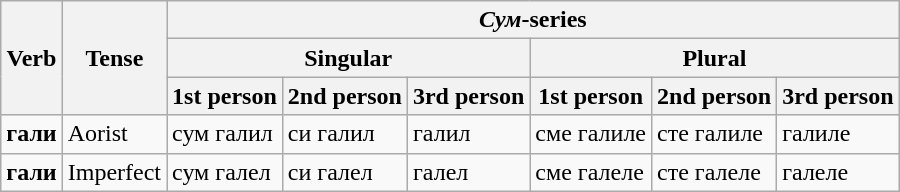<table class="wikitable">
<tr>
<th rowspan="3">Verb</th>
<th rowspan="3">Tense</th>
<th colspan="6"><em>Сум</em>-series</th>
</tr>
<tr>
<th colspan="3">Singular</th>
<th colspan="3">Plural</th>
</tr>
<tr>
<th>1st person</th>
<th>2nd person</th>
<th>3rd person</th>
<th>1st person</th>
<th>2nd person</th>
<th>3rd person</th>
</tr>
<tr>
<td><strong>гали</strong></td>
<td>Aorist</td>
<td>сум галил</td>
<td>си галил</td>
<td>галил</td>
<td>сме галиле</td>
<td>сте галиле</td>
<td>галиле</td>
</tr>
<tr>
<td><strong>гали</strong></td>
<td>Imperfect</td>
<td>сум галел</td>
<td>си галел</td>
<td>галел</td>
<td>сме галеле</td>
<td>сте галеле</td>
<td>галеле</td>
</tr>
</table>
